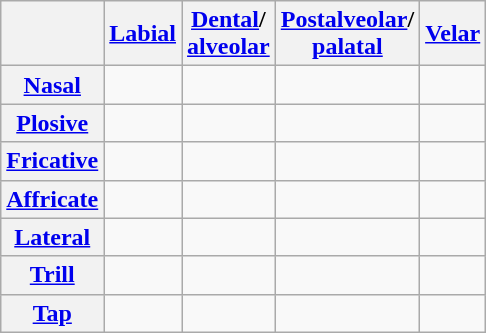<table class="wikitable" style="text-align: center;">
<tr>
<th></th>
<th><a href='#'>Labial</a></th>
<th><a href='#'>Dental</a>/<br><a href='#'>alveolar</a></th>
<th><a href='#'>Postalveolar</a>/<br><a href='#'>palatal</a></th>
<th><a href='#'>Velar</a></th>
</tr>
<tr>
<th><a href='#'>Nasal</a></th>
<td></td>
<td></td>
<td></td>
<td></td>
</tr>
<tr>
<th><a href='#'>Plosive</a></th>
<td>   </td>
<td>   </td>
<td></td>
<td>   </td>
</tr>
<tr>
<th><a href='#'>Fricative</a></th>
<td>   </td>
<td>   </td>
<td></td>
<td></td>
</tr>
<tr>
<th><a href='#'>Affricate</a></th>
<td></td>
<td>   </td>
<td>   </td>
<td></td>
</tr>
<tr>
<th><a href='#'>Lateral</a></th>
<td></td>
<td></td>
<td></td>
<td></td>
</tr>
<tr>
<th><a href='#'>Trill</a></th>
<td></td>
<td></td>
<td></td>
<td></td>
</tr>
<tr>
<th><a href='#'>Tap</a></th>
<td></td>
<td></td>
<td></td>
<td></td>
</tr>
</table>
